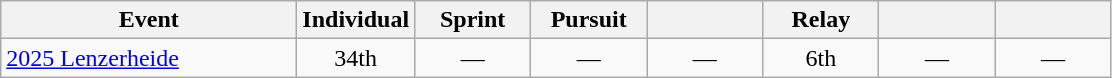<table class="wikitable" style="text-align: center;">
<tr ">
<th style="width:190px;">Event</th>
<th style="width:70px;">Individual</th>
<th style="width:70px;">Sprint</th>
<th style="width:70px;">Pursuit</th>
<th style="width:70px;"></th>
<th style="width:70px;">Relay</th>
<th style="width:70px;"></th>
<th style="width:70px;"></th>
</tr>
<tr>
<td align=left> <a href='#'>2025 Lenzerheide</a></td>
<td>34th</td>
<td>—</td>
<td>—</td>
<td>—</td>
<td>6th</td>
<td>—</td>
<td>—</td>
</tr>
</table>
